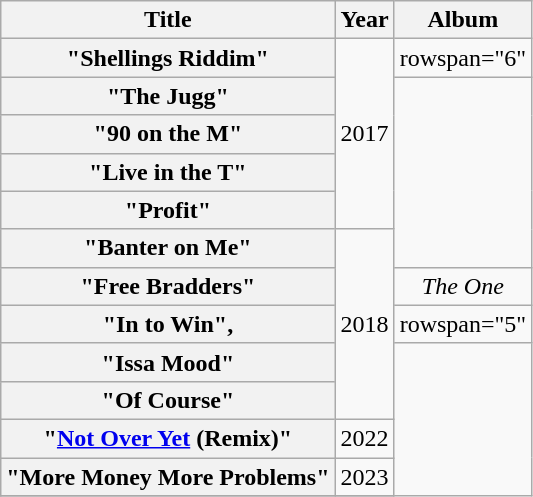<table class="wikitable plainrowheaders" style="text-align:center;">
<tr>
<th scope="col">Title</th>
<th scope="col">Year</th>
<th scope="col">Album</th>
</tr>
<tr>
<th scope="row">"Shellings Riddim"<br></th>
<td rowspan="5">2017</td>
<td>rowspan="6" </td>
</tr>
<tr>
<th scope="row">"The Jugg"<br></th>
</tr>
<tr>
<th scope="row">"90 on the M"<br></th>
</tr>
<tr>
<th scope="row">"Live in the T"</th>
</tr>
<tr>
<th scope="row">"Profit"<br></th>
</tr>
<tr>
<th scope="row">"Banter on Me"</th>
<td rowspan="5">2018</td>
</tr>
<tr>
<th scope="row">"Free Bradders"<br></th>
<td><em>The One</em></td>
</tr>
<tr>
<th scope="row">"In to Win",</th>
<td>rowspan="5" </td>
</tr>
<tr>
<th scope="row">"Issa Mood"<br></th>
</tr>
<tr>
<th scope="row">"Of Course"</th>
</tr>
<tr>
<th scope="row">"<a href='#'>Not Over Yet</a> (Remix)" <br></th>
<td>2022</td>
</tr>
<tr>
<th scope="row">"More Money More Problems"</th>
<td>2023</td>
</tr>
<tr>
</tr>
</table>
